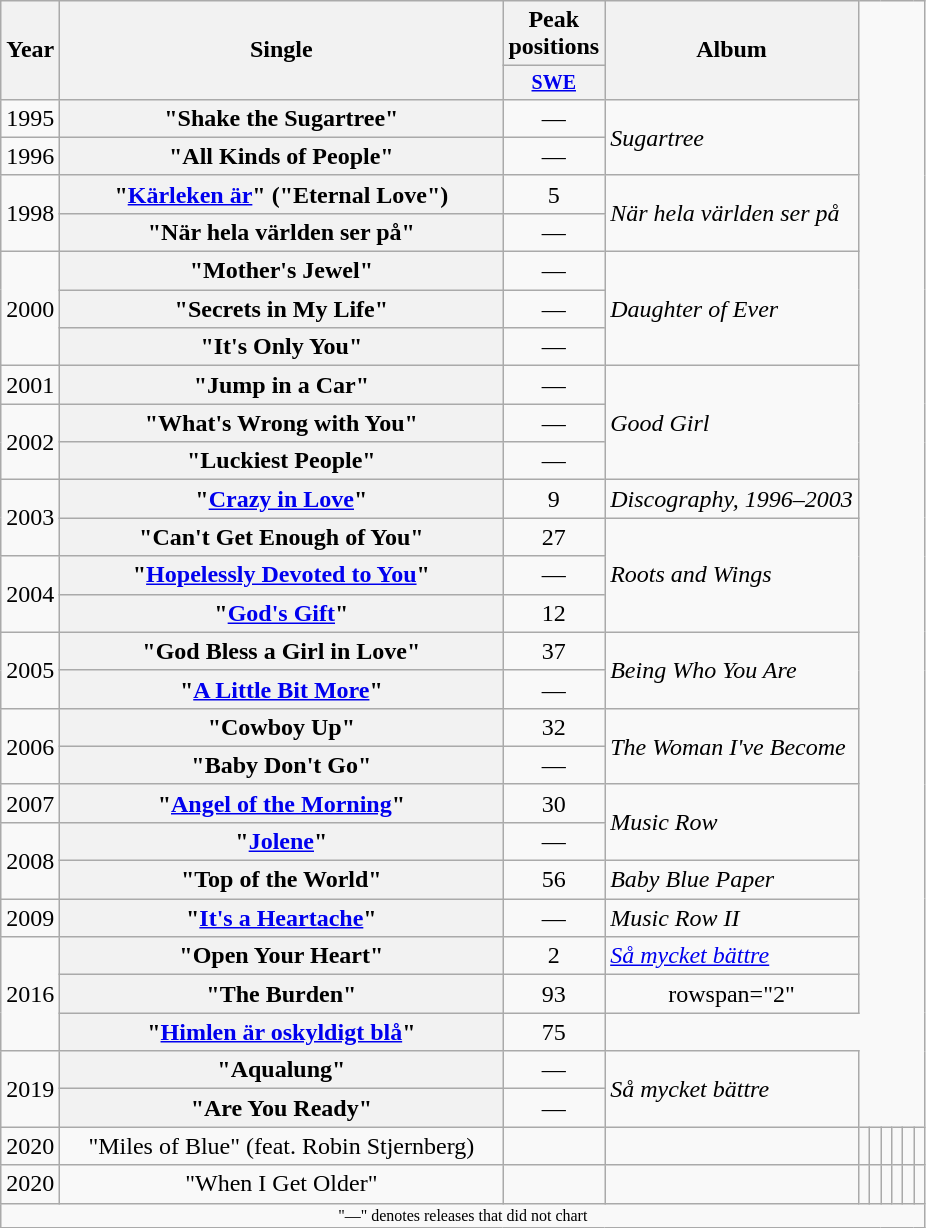<table class="wikitable plainrowheaders" style="text-align:center;">
<tr>
<th rowspan="2">Year</th>
<th rowspan="2" style="width:18em;">Single</th>
<th colspan="1">Peak positions</th>
<th rowspan="2">Album</th>
</tr>
<tr style="font-size:smaller;">
<th width="40"><a href='#'>SWE</a><br></th>
</tr>
<tr>
<td>1995</td>
<th scope="row">"Shake the Sugartree"</th>
<td>—</td>
<td align="left" rowspan="2"><em>Sugartree</em></td>
</tr>
<tr>
<td>1996</td>
<th scope="row">"All Kinds of People"</th>
<td>—</td>
</tr>
<tr>
<td rowspan="2">1998</td>
<th scope="row">"<a href='#'>Kärleken är</a>" ("Eternal Love")</th>
<td>5</td>
<td align="left" rowspan="2"><em>När hela världen ser på</em></td>
</tr>
<tr>
<th scope="row">"När hela världen ser på"</th>
<td>—</td>
</tr>
<tr>
<td rowspan="3">2000</td>
<th scope="row">"Mother's Jewel"</th>
<td>—</td>
<td align="left" rowspan="3"><em>Daughter of Ever</em></td>
</tr>
<tr>
<th scope="row">"Secrets in My Life"</th>
<td>—</td>
</tr>
<tr>
<th scope="row">"It's Only You"</th>
<td>—</td>
</tr>
<tr>
<td>2001</td>
<th scope="row">"Jump in a Car"</th>
<td>—</td>
<td align="left" rowspan="3"><em>Good Girl</em></td>
</tr>
<tr>
<td rowspan="2">2002</td>
<th scope="row">"What's Wrong with You"</th>
<td>—</td>
</tr>
<tr>
<th scope="row">"Luckiest People"</th>
<td>—</td>
</tr>
<tr>
<td rowspan="2">2003</td>
<th scope="row">"<a href='#'>Crazy in Love</a>"</th>
<td>9</td>
<td align="left"><em>Discography, 1996–2003</em></td>
</tr>
<tr>
<th scope="row">"Can't Get Enough of You"</th>
<td>27</td>
<td align="left" rowspan="3"><em>Roots and Wings</em></td>
</tr>
<tr>
<td rowspan="2">2004</td>
<th scope="row">"<a href='#'>Hopelessly Devoted to You</a>"</th>
<td>—</td>
</tr>
<tr>
<th scope="row">"<a href='#'>God's Gift</a>"</th>
<td>12</td>
</tr>
<tr>
<td rowspan="2">2005</td>
<th scope="row">"God Bless a Girl in Love"</th>
<td>37</td>
<td align="left" rowspan="2"><em>Being Who You Are</em></td>
</tr>
<tr>
<th scope="row">"<a href='#'>A Little Bit More</a>"</th>
<td>—</td>
</tr>
<tr>
<td rowspan="2">2006</td>
<th scope="row">"Cowboy Up"</th>
<td>32</td>
<td align="left" rowspan="2"><em>The Woman I've Become</em></td>
</tr>
<tr>
<th scope="row">"Baby Don't Go"</th>
<td>—</td>
</tr>
<tr>
<td>2007</td>
<th scope="row">"<a href='#'>Angel of the Morning</a>"</th>
<td>30</td>
<td align="left" rowspan="2"><em>Music Row</em></td>
</tr>
<tr>
<td rowspan="2">2008</td>
<th scope="row">"<a href='#'>Jolene</a>"</th>
<td>—</td>
</tr>
<tr>
<th scope="row">"Top of the World"</th>
<td>56</td>
<td align="left"><em>Baby Blue Paper</em></td>
</tr>
<tr>
<td>2009</td>
<th scope="row">"<a href='#'>It's a Heartache</a>"</th>
<td>—</td>
<td align="left"><em>Music Row II</em></td>
</tr>
<tr>
<td rowspan="3">2016</td>
<th scope="row">"Open Your Heart"</th>
<td>2</td>
<td align="left"><em><a href='#'>Så mycket bättre</a></em></td>
</tr>
<tr>
<th scope="row">"The Burden"</th>
<td>93</td>
<td>rowspan="2" </td>
</tr>
<tr>
<th scope="row">"<a href='#'>Himlen är oskyldigt blå</a>"</th>
<td>75<br></td>
</tr>
<tr>
<td rowspan="2">2019</td>
<th scope="row">"Aqualung"</th>
<td>—</td>
<td align="left" rowspan="2"><em>Så mycket bättre</em></td>
</tr>
<tr>
<th scope="row">"Are You Ready"</th>
<td>—</td>
</tr>
<tr>
<td>2020</td>
<td>"Miles of Blue" (feat. Robin Stjernberg)</td>
<td></td>
<td></td>
<td></td>
<td></td>
<td></td>
<td></td>
<td></td>
<td></td>
</tr>
<tr>
<td>2020</td>
<td>"When I Get Older"</td>
<td></td>
<td></td>
<td></td>
<td></td>
<td></td>
<td></td>
<td></td>
<td></td>
</tr>
<tr>
<td colspan="10" style="font-size:8pt">"—" denotes releases that did not chart</td>
</tr>
</table>
